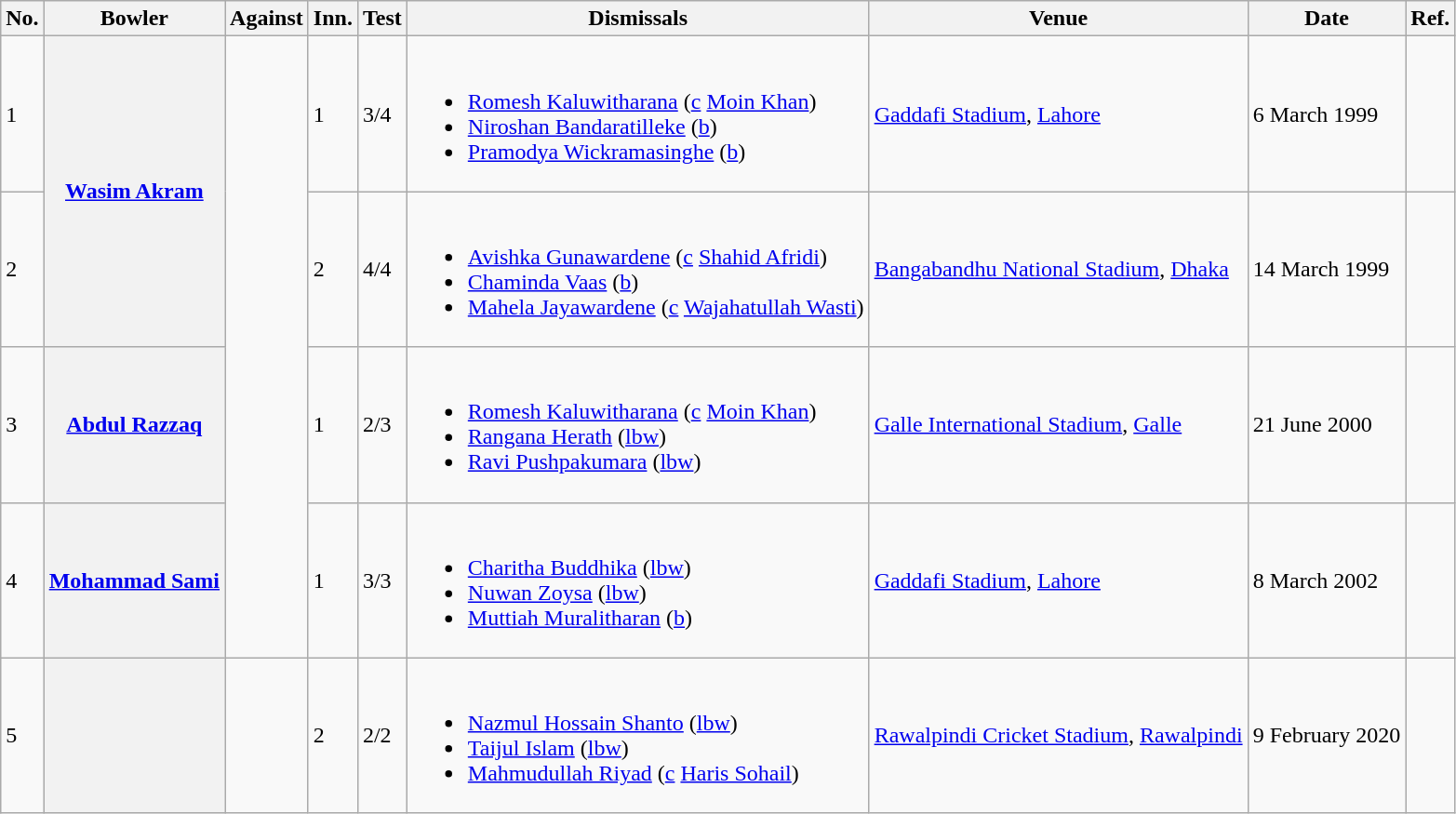<table class="wikitable sortable plainrowheaders" style="font-size: 100%">
<tr>
<th scope="col">No.</th>
<th scope="col">Bowler</th>
<th scope="col">Against</th>
<th scope="col">Inn.</th>
<th scope="col">Test</th>
<th scope="col">Dismissals</th>
<th scope="col">Venue</th>
<th scope="col">Date</th>
<th scope="col" class="unsortable">Ref.</th>
</tr>
<tr>
<td>1</td>
<th scope="row" style="text-align:center;" rowspan=2><a href='#'>Wasim Akram</a></th>
<td rowspan=4></td>
<td>1</td>
<td>3/4</td>
<td><br><ul><li><a href='#'>Romesh Kaluwitharana</a> (<a href='#'>c</a> <a href='#'>Moin Khan</a>)</li><li><a href='#'>Niroshan Bandaratilleke</a> (<a href='#'>b</a>)</li><li><a href='#'>Pramodya Wickramasinghe</a> (<a href='#'>b</a>)</li></ul></td>
<td> <a href='#'>Gaddafi Stadium</a>, <a href='#'>Lahore</a></td>
<td>6 March 1999</td>
<td></td>
</tr>
<tr>
<td>2</td>
<td>2</td>
<td>4/4</td>
<td><br><ul><li><a href='#'>Avishka Gunawardene</a> (<a href='#'>c</a> <a href='#'>Shahid Afridi</a>)</li><li><a href='#'>Chaminda Vaas</a> (<a href='#'>b</a>)</li><li><a href='#'>Mahela Jayawardene</a> (<a href='#'>c</a> <a href='#'>Wajahatullah Wasti</a>)</li></ul></td>
<td> <a href='#'>Bangabandhu National Stadium</a>, <a href='#'>Dhaka</a></td>
<td>14 March 1999</td>
<td></td>
</tr>
<tr>
<td>3</td>
<th scope="row" style="text-align:center;"><a href='#'>Abdul Razzaq</a></th>
<td>1</td>
<td>2/3</td>
<td><br><ul><li><a href='#'>Romesh Kaluwitharana</a> (<a href='#'>c</a> <a href='#'>Moin Khan</a>)</li><li><a href='#'>Rangana Herath</a> (<a href='#'>lbw</a>)</li><li><a href='#'>Ravi Pushpakumara</a> (<a href='#'>lbw</a>)</li></ul></td>
<td> <a href='#'>Galle International Stadium</a>, <a href='#'>Galle</a></td>
<td>21 June 2000</td>
<td></td>
</tr>
<tr>
<td>4</td>
<th scope="row" style="text-align:center;"><a href='#'>Mohammad Sami</a></th>
<td>1</td>
<td>3/3</td>
<td><br><ul><li><a href='#'>Charitha Buddhika</a> (<a href='#'>lbw</a>)</li><li><a href='#'>Nuwan Zoysa</a> (<a href='#'>lbw</a>)</li><li><a href='#'>Muttiah Muralitharan</a> (<a href='#'>b</a>)</li></ul></td>
<td> <a href='#'>Gaddafi Stadium</a>, <a href='#'>Lahore</a></td>
<td>8 March 2002</td>
<td></td>
</tr>
<tr>
<td>5</td>
<th scope="row" style="text-align:center;"></th>
<td></td>
<td>2</td>
<td>2/2</td>
<td><br><ul><li><a href='#'>Nazmul Hossain Shanto</a> (<a href='#'>lbw</a>)</li><li><a href='#'>Taijul Islam</a> (<a href='#'>lbw</a>)</li><li><a href='#'>Mahmudullah Riyad</a> (<a href='#'>c</a> <a href='#'>Haris Sohail</a>)</li></ul></td>
<td> <a href='#'>Rawalpindi Cricket Stadium</a>, <a href='#'>Rawalpindi</a></td>
<td>9 February 2020</td>
<td></td>
</tr>
</table>
